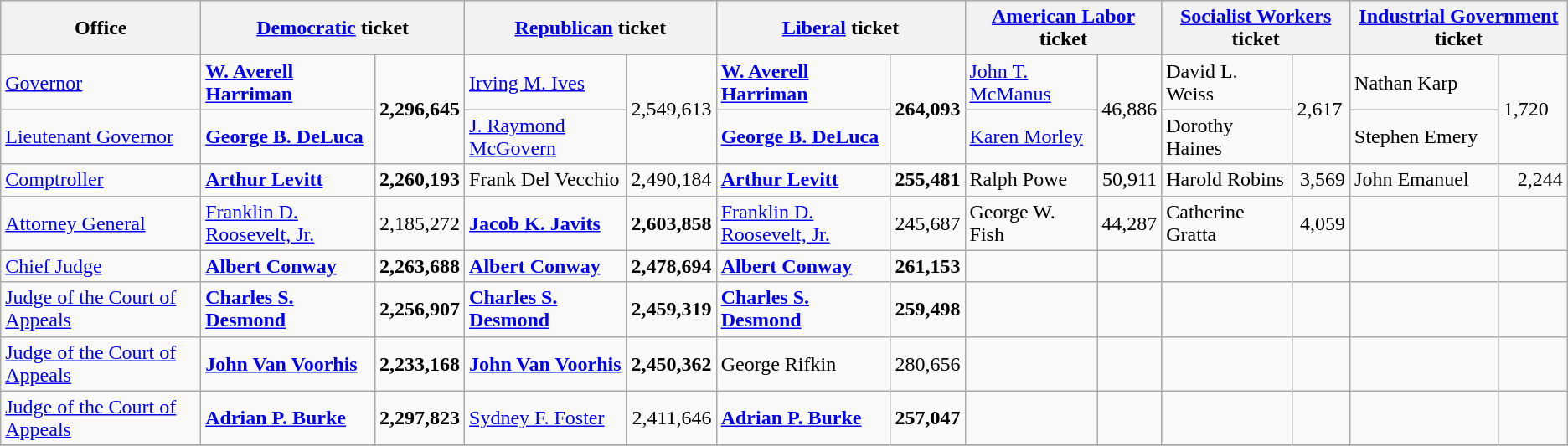<table class=wikitable>
<tr bgcolor=lightgrey>
<th>Office</th>
<th colspan="2" ><a href='#'>Democratic</a> ticket</th>
<th colspan="2" ><a href='#'>Republican</a> ticket</th>
<th colspan="2" ><a href='#'>Liberal</a> ticket</th>
<th colspan="2" ><a href='#'>American Labor</a> ticket</th>
<th colspan="2" ><a href='#'>Socialist Workers</a> ticket</th>
<th colspan="2" ><a href='#'>Industrial Government</a> ticket</th>
</tr>
<tr>
<td><a href='#'>Governor</a></td>
<td><strong><a href='#'>W. Averell Harriman</a></strong></td>
<td rowspan="2"><strong>2,296,645</strong></td>
<td><a href='#'>Irving M. Ives</a></td>
<td rowspan="2">2,549,613</td>
<td><strong><a href='#'>W. Averell Harriman</a></strong></td>
<td rowspan="2"><strong>264,093</strong></td>
<td><a href='#'>John T. McManus</a></td>
<td rowspan="2">46,886</td>
<td>David L. Weiss</td>
<td rowspan="2">2,617</td>
<td>Nathan Karp</td>
<td rowspan="2">1,720</td>
</tr>
<tr>
<td><a href='#'>Lieutenant Governor</a></td>
<td><strong><a href='#'>George B. DeLuca</a></strong></td>
<td><a href='#'>J. Raymond McGovern</a></td>
<td><strong><a href='#'>George B. DeLuca</a></strong></td>
<td><a href='#'>Karen Morley</a></td>
<td>Dorothy Haines</td>
<td>Stephen Emery</td>
</tr>
<tr>
<td><a href='#'>Comptroller</a></td>
<td><strong><a href='#'>Arthur Levitt</a></strong></td>
<td align="right"><strong>2,260,193</strong></td>
<td>Frank Del Vecchio</td>
<td align="right">2,490,184</td>
<td><strong><a href='#'>Arthur Levitt</a></strong></td>
<td align="right"><strong>255,481</strong></td>
<td>Ralph Powe</td>
<td align="right">50,911</td>
<td>Harold Robins</td>
<td align="right">3,569</td>
<td>John Emanuel</td>
<td align="right">2,244</td>
</tr>
<tr>
<td><a href='#'>Attorney General</a></td>
<td><a href='#'>Franklin D. Roosevelt, Jr.</a></td>
<td align="right">2,185,272</td>
<td><strong><a href='#'>Jacob K. Javits</a></strong></td>
<td align="right"><strong>2,603,858</strong></td>
<td><a href='#'>Franklin D. Roosevelt, Jr.</a></td>
<td align="right">245,687</td>
<td>George W. Fish</td>
<td align="right">44,287</td>
<td>Catherine Gratta</td>
<td align="right">4,059</td>
<td></td>
<td></td>
</tr>
<tr>
<td><a href='#'>Chief Judge</a></td>
<td><strong><a href='#'>Albert Conway</a></strong></td>
<td align="right"><strong>2,263,688</strong></td>
<td><strong><a href='#'>Albert Conway</a></strong></td>
<td align="right"><strong>2,478,694</strong></td>
<td><strong><a href='#'>Albert Conway</a></strong></td>
<td align="right"><strong>261,153</strong></td>
<td></td>
<td></td>
<td></td>
<td></td>
<td></td>
<td></td>
</tr>
<tr>
<td><a href='#'>Judge of the Court of Appeals</a></td>
<td><strong><a href='#'>Charles S. Desmond</a></strong></td>
<td align="right"><strong>2,256,907</strong></td>
<td><strong><a href='#'>Charles S. Desmond</a></strong></td>
<td align="right"><strong>2,459,319</strong></td>
<td><strong><a href='#'>Charles S. Desmond</a></strong></td>
<td align="right"><strong>259,498</strong></td>
<td></td>
<td></td>
<td></td>
<td></td>
<td></td>
<td></td>
</tr>
<tr>
<td><a href='#'>Judge of the Court of Appeals</a></td>
<td><strong><a href='#'>John Van Voorhis</a></strong></td>
<td align="right"><strong>2,233,168</strong></td>
<td><strong><a href='#'>John Van Voorhis</a></strong></td>
<td align="right"><strong>2,450,362</strong></td>
<td>George Rifkin</td>
<td align="right">280,656</td>
<td></td>
<td></td>
<td></td>
<td></td>
<td></td>
<td></td>
</tr>
<tr>
<td><a href='#'>Judge of the Court of Appeals</a></td>
<td><strong><a href='#'>Adrian P. Burke</a></strong></td>
<td align="right"><strong>2,297,823</strong></td>
<td><a href='#'>Sydney F. Foster</a></td>
<td align="right">2,411,646</td>
<td><strong><a href='#'>Adrian P. Burke</a></strong></td>
<td align="right"><strong>257,047</strong></td>
<td></td>
<td></td>
<td></td>
<td></td>
<td></td>
<td></td>
</tr>
<tr>
</tr>
</table>
